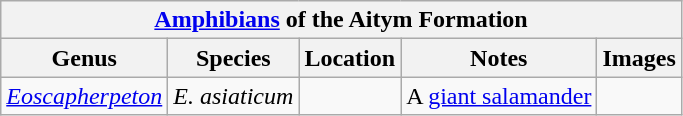<table class="wikitable" align="center">
<tr>
<th colspan="5" align="center"><strong><a href='#'>Amphibians</a> of the Aitym Formation</strong></th>
</tr>
<tr>
<th>Genus</th>
<th>Species</th>
<th>Location</th>
<th>Notes</th>
<th>Images</th>
</tr>
<tr>
<td><em><a href='#'>Eoscapherpeton</a></em></td>
<td><em>E. asiaticum</em></td>
<td></td>
<td>A <a href='#'>giant salamander</a></td>
<td></td>
</tr>
</table>
